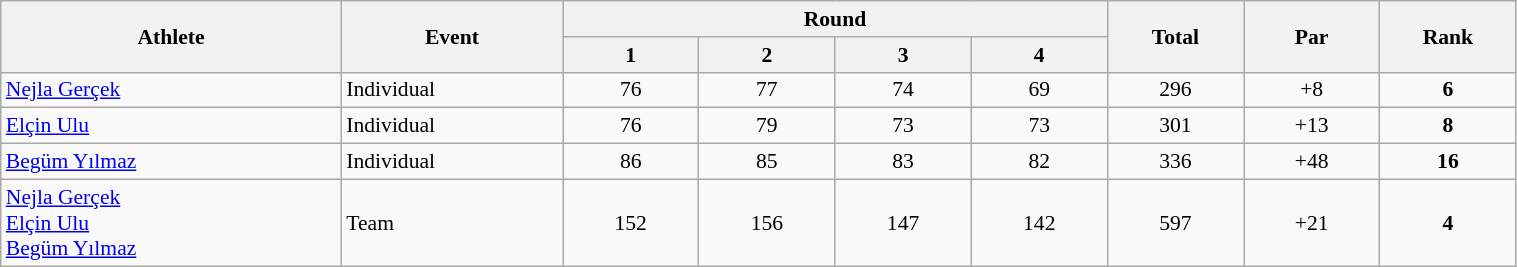<table class="wikitable" width="80%" style="text-align:center; font-size:90%">
<tr>
<th rowspan="2" width="20%">Athlete</th>
<th rowspan="2" width="13%">Event</th>
<th colspan="4">Round</th>
<th rowspan="2" width="8%">Total</th>
<th rowspan="2" width="8%">Par</th>
<th rowspan="2" width="8%">Rank</th>
</tr>
<tr>
<th width="8%">1</th>
<th width="8%">2</th>
<th width="8%">3</th>
<th width="8%">4</th>
</tr>
<tr>
<td align="left"><a href='#'>Nejla Gerçek</a></td>
<td align="left">Individual</td>
<td>76</td>
<td>77</td>
<td>74</td>
<td>69</td>
<td>296</td>
<td align=center>+8</td>
<td><strong>6</strong></td>
</tr>
<tr>
<td align="left"><a href='#'>Elçin Ulu</a></td>
<td align="left">Individual</td>
<td>76</td>
<td>79</td>
<td>73</td>
<td>73</td>
<td>301</td>
<td align=center>+13</td>
<td><strong>8</strong></td>
</tr>
<tr>
<td align="left"><a href='#'>Begüm Yılmaz</a></td>
<td align="left">Individual</td>
<td>86</td>
<td>85</td>
<td>83</td>
<td>82</td>
<td>336</td>
<td align=center>+48</td>
<td><strong>16</strong></td>
</tr>
<tr>
<td align="left"><a href='#'>Nejla Gerçek</a><br><a href='#'>Elçin Ulu</a><br><a href='#'>Begüm Yılmaz</a></td>
<td align="left">Team</td>
<td>152</td>
<td>156</td>
<td>147</td>
<td>142</td>
<td>597</td>
<td align=center>+21</td>
<td><strong>4</strong></td>
</tr>
</table>
